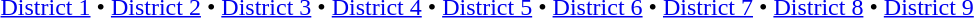<table id=toc class=toc summary=Contents>
<tr>
<td align=center><br><a href='#'>District 1</a> • <a href='#'>District 2</a> • <a href='#'>District 3</a> • <a href='#'>District 4</a> • <a href='#'>District 5</a> • <a href='#'>District 6</a> • <a href='#'>District 7</a> • <a href='#'>District 8</a> • <a href='#'>District 9</a></td>
</tr>
</table>
